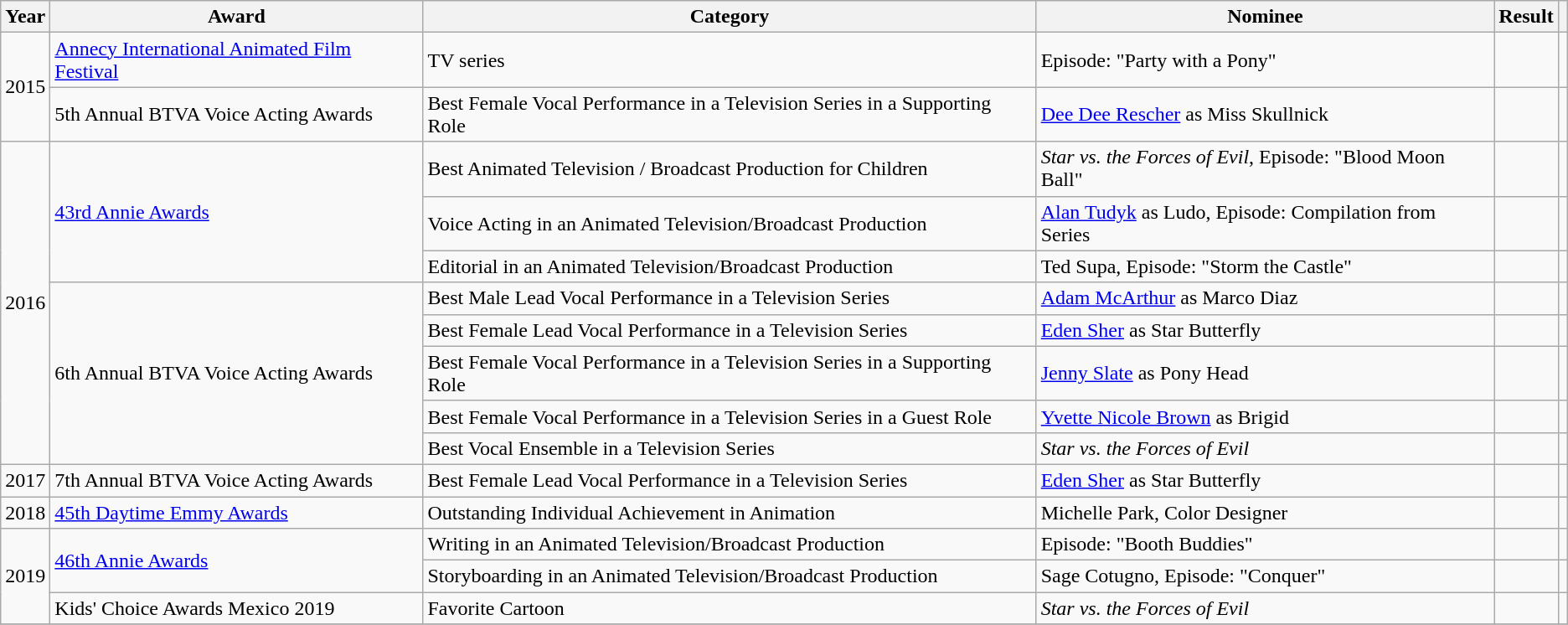<table class="wikitable sortable">
<tr>
<th>Year</th>
<th>Award</th>
<th>Category</th>
<th>Nominee</th>
<th>Result</th>
<th></th>
</tr>
<tr>
<td rowspan="2">2015</td>
<td><a href='#'>Annecy International Animated Film Festival</a></td>
<td>TV series</td>
<td>Episode: "Party with a Pony"</td>
<td></td>
<td align=center></td>
</tr>
<tr>
<td>5th Annual BTVA Voice Acting Awards</td>
<td>Best Female Vocal Performance in a Television Series in a Supporting Role</td>
<td><a href='#'>Dee Dee Rescher</a> as Miss Skullnick</td>
<td></td>
<td align=center></td>
</tr>
<tr>
<td rowspan="8">2016</td>
<td rowspan="3"><a href='#'>43rd Annie Awards</a></td>
<td>Best Animated Television / Broadcast Production for Children</td>
<td><em>Star vs. the Forces of Evil</em>, Episode: "Blood Moon Ball"</td>
<td></td>
<td align=center></td>
</tr>
<tr>
<td>Voice Acting in an Animated Television/Broadcast Production</td>
<td><a href='#'>Alan Tudyk</a> as Ludo, Episode: Compilation from Series</td>
<td></td>
<td align=center></td>
</tr>
<tr>
<td>Editorial in an Animated Television/Broadcast Production</td>
<td>Ted Supa, Episode: "Storm the Castle"</td>
<td></td>
<td align=center></td>
</tr>
<tr>
<td rowspan="5">6th Annual BTVA Voice Acting Awards</td>
<td>Best Male Lead Vocal Performance in a Television Series</td>
<td><a href='#'>Adam McArthur</a> as Marco Diaz</td>
<td></td>
<td align=center></td>
</tr>
<tr>
<td>Best Female Lead Vocal Performance in a Television Series</td>
<td><a href='#'>Eden Sher</a> as Star Butterfly</td>
<td></td>
<td align=center></td>
</tr>
<tr>
<td>Best Female Vocal Performance in a Television Series in a Supporting Role</td>
<td><a href='#'>Jenny Slate</a> as Pony Head</td>
<td></td>
<td align=center></td>
</tr>
<tr>
<td>Best Female Vocal Performance in a Television Series in a Guest Role</td>
<td><a href='#'>Yvette Nicole Brown</a> as Brigid</td>
<td></td>
<td align=center></td>
</tr>
<tr>
<td>Best Vocal Ensemble in a Television Series</td>
<td><em>Star vs. the Forces of Evil</em></td>
<td></td>
<td align=center></td>
</tr>
<tr>
<td>2017</td>
<td>7th Annual BTVA Voice Acting Awards</td>
<td>Best Female Lead Vocal Performance in a Television Series</td>
<td><a href='#'>Eden Sher</a> as Star Butterfly</td>
<td></td>
<td align=center></td>
</tr>
<tr>
<td>2018</td>
<td><a href='#'>45th Daytime Emmy Awards</a></td>
<td>Outstanding Individual Achievement in Animation</td>
<td>Michelle Park, Color Designer</td>
<td></td>
<td align=center></td>
</tr>
<tr>
<td rowspan="3">2019</td>
<td rowspan="2"><a href='#'>46th Annie Awards</a></td>
<td>Writing in an Animated Television/Broadcast Production</td>
<td>Episode: "Booth Buddies"</td>
<td></td>
<td align=center></td>
</tr>
<tr>
<td>Storyboarding in an Animated Television/Broadcast Production</td>
<td>Sage Cotugno, Episode: "Conquer"</td>
<td></td>
<td align=center></td>
</tr>
<tr>
<td>Kids' Choice Awards Mexico 2019</td>
<td>Favorite Cartoon</td>
<td><em>Star vs. the Forces of Evil</em></td>
<td></td>
<td align=center></td>
</tr>
<tr>
</tr>
</table>
